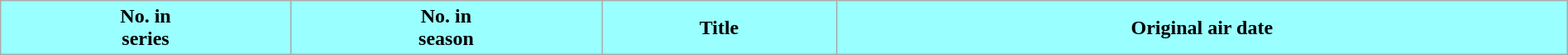<table class="wikitable plainrowheaders" style="margin:auto;width:100%;">
<tr>
<th scope="col" style="background-color:#99FFFF;">No. in<br>series</th>
<th scope="col" style="background-color:#99FFFF;">No. in<br>season</th>
<th scope="col" style="background-color:#99FFFF;">Title</th>
<th scope="col" style="background-color:#99FFFF;">Original air date<br>



















</th>
</tr>
</table>
